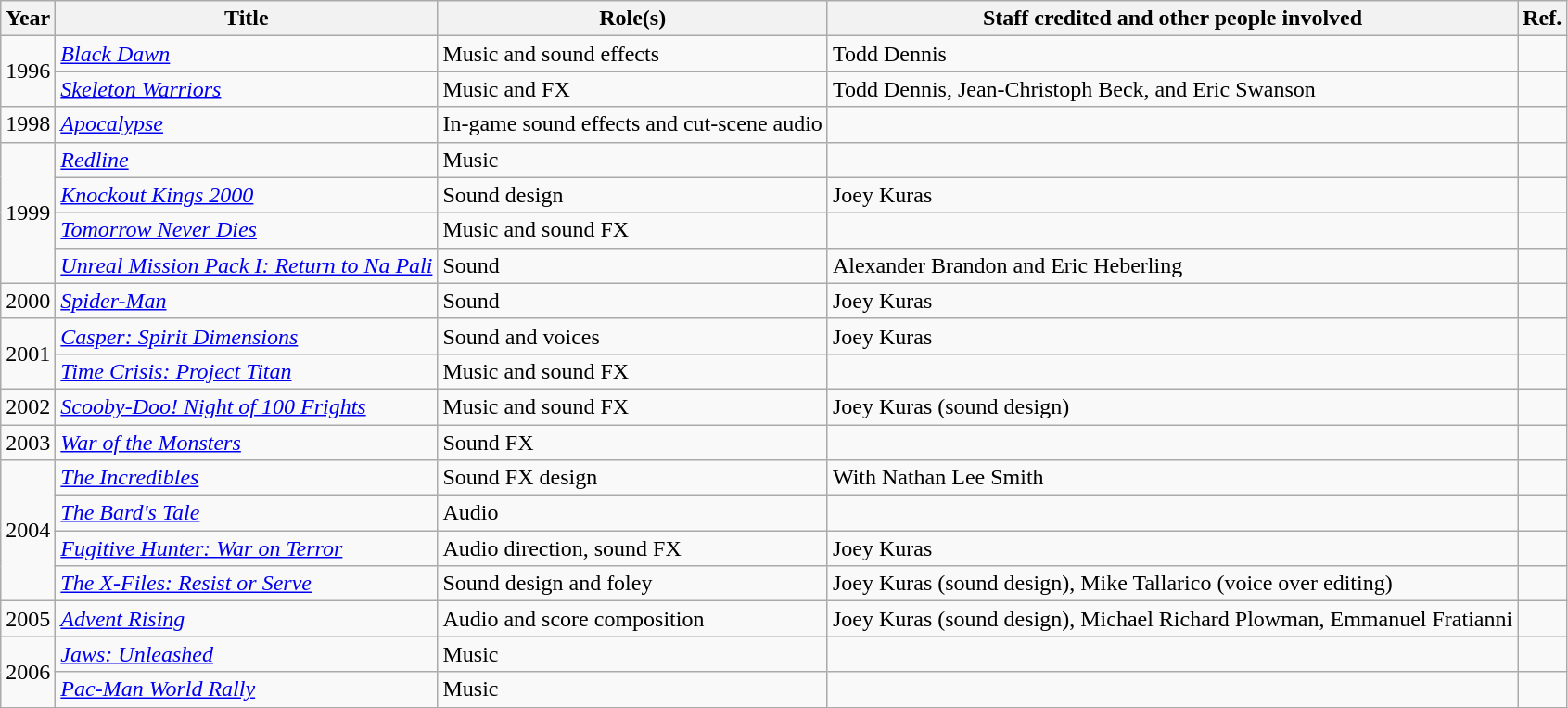<table class="wikitable">
<tr>
<th>Year</th>
<th>Title</th>
<th>Role(s)</th>
<th>Staff credited and other people involved</th>
<th>Ref.</th>
</tr>
<tr>
<td rowspan="2">1996</td>
<td><em><a href='#'>Black Dawn</a></em></td>
<td>Music and sound effects</td>
<td>Todd Dennis</td>
<td></td>
</tr>
<tr>
<td><em><a href='#'>Skeleton Warriors</a></em></td>
<td>Music and FX</td>
<td>Todd Dennis, Jean-Christoph Beck, and Eric Swanson</td>
<td></td>
</tr>
<tr>
<td>1998</td>
<td><em><a href='#'>Apocalypse</a></em></td>
<td>In-game sound effects and cut-scene audio</td>
<td></td>
<td></td>
</tr>
<tr>
<td rowspan="4">1999</td>
<td><em><a href='#'>Redline</a></em></td>
<td>Music</td>
<td></td>
<td></td>
</tr>
<tr>
<td><em><a href='#'>Knockout Kings 2000</a></em></td>
<td>Sound design</td>
<td>Joey Kuras</td>
<td></td>
</tr>
<tr>
<td><em><a href='#'>Tomorrow Never Dies</a></em></td>
<td>Music and sound FX</td>
<td></td>
<td></td>
</tr>
<tr>
<td><em><a href='#'>Unreal Mission Pack I: Return to Na Pali</a></em></td>
<td>Sound</td>
<td>Alexander Brandon and Eric Heberling</td>
<td></td>
</tr>
<tr>
<td>2000</td>
<td><em><a href='#'>Spider-Man</a></em></td>
<td>Sound</td>
<td>Joey Kuras</td>
<td></td>
</tr>
<tr>
<td rowspan="2">2001</td>
<td><em><a href='#'>Casper: Spirit Dimensions</a></em></td>
<td>Sound and voices</td>
<td>Joey Kuras</td>
<td></td>
</tr>
<tr>
<td><em><a href='#'>Time Crisis: Project Titan</a></em></td>
<td>Music and sound FX</td>
<td></td>
<td></td>
</tr>
<tr>
<td>2002</td>
<td><em><a href='#'>Scooby-Doo! Night of 100 Frights</a></em></td>
<td>Music and sound FX</td>
<td>Joey Kuras (sound design)</td>
<td></td>
</tr>
<tr>
<td>2003</td>
<td><em><a href='#'>War of the Monsters</a></em></td>
<td>Sound FX</td>
<td></td>
<td></td>
</tr>
<tr>
<td rowspan="4">2004</td>
<td><em><a href='#'>The Incredibles</a></em></td>
<td>Sound FX design</td>
<td>With Nathan Lee Smith</td>
<td></td>
</tr>
<tr>
<td><em><a href='#'>The Bard's Tale</a></em></td>
<td>Audio</td>
<td></td>
<td></td>
</tr>
<tr>
<td><em><a href='#'>Fugitive Hunter: War on Terror</a></em></td>
<td>Audio direction, sound FX</td>
<td>Joey Kuras</td>
<td></td>
</tr>
<tr>
<td><em><a href='#'>The X-Files: Resist or Serve</a></em></td>
<td>Sound design and foley</td>
<td>Joey Kuras (sound design), Mike Tallarico (voice over editing)</td>
<td></td>
</tr>
<tr>
<td>2005</td>
<td><em><a href='#'>Advent Rising</a></em></td>
<td>Audio and score composition</td>
<td>Joey Kuras (sound design), Michael Richard Plowman, Emmanuel Fratianni</td>
<td></td>
</tr>
<tr>
<td rowspan="2">2006</td>
<td><em><a href='#'>Jaws: Unleashed</a></em></td>
<td>Music</td>
<td></td>
<td></td>
</tr>
<tr>
<td><em><a href='#'>Pac-Man World Rally</a></em></td>
<td>Music</td>
<td></td>
<td></td>
</tr>
</table>
